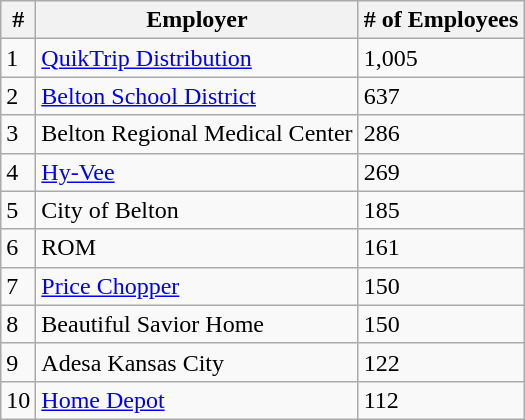<table class="wikitable">
<tr>
<th>#</th>
<th>Employer</th>
<th># of Employees</th>
</tr>
<tr>
<td>1</td>
<td><a href='#'>QuikTrip Distribution</a></td>
<td>1,005</td>
</tr>
<tr>
<td>2</td>
<td><a href='#'>Belton School District</a></td>
<td>637</td>
</tr>
<tr>
<td>3</td>
<td>Belton Regional Medical Center</td>
<td>286</td>
</tr>
<tr>
<td>4</td>
<td><a href='#'>Hy-Vee</a></td>
<td>269</td>
</tr>
<tr>
<td>5</td>
<td>City of Belton</td>
<td>185</td>
</tr>
<tr>
<td>6</td>
<td>ROM</td>
<td>161</td>
</tr>
<tr>
<td>7</td>
<td><a href='#'>Price Chopper</a></td>
<td>150</td>
</tr>
<tr>
<td>8</td>
<td>Beautiful Savior Home</td>
<td>150</td>
</tr>
<tr>
<td>9</td>
<td>Adesa Kansas City</td>
<td>122</td>
</tr>
<tr>
<td>10</td>
<td><a href='#'>Home Depot</a></td>
<td>112</td>
</tr>
</table>
